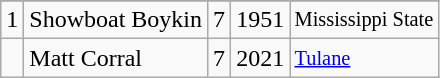<table class="wikitable">
<tr>
</tr>
<tr>
<td>1</td>
<td>Showboat Boykin</td>
<td><abbr>7</abbr></td>
<td>1951</td>
<td style="font-size:85%;">Mississippi State</td>
</tr>
<tr>
<td></td>
<td>Matt Corral</td>
<td><abbr>7</abbr></td>
<td>2021</td>
<td style="font-size:85%;"><a href='#'>Tulane</a></td>
</tr>
</table>
